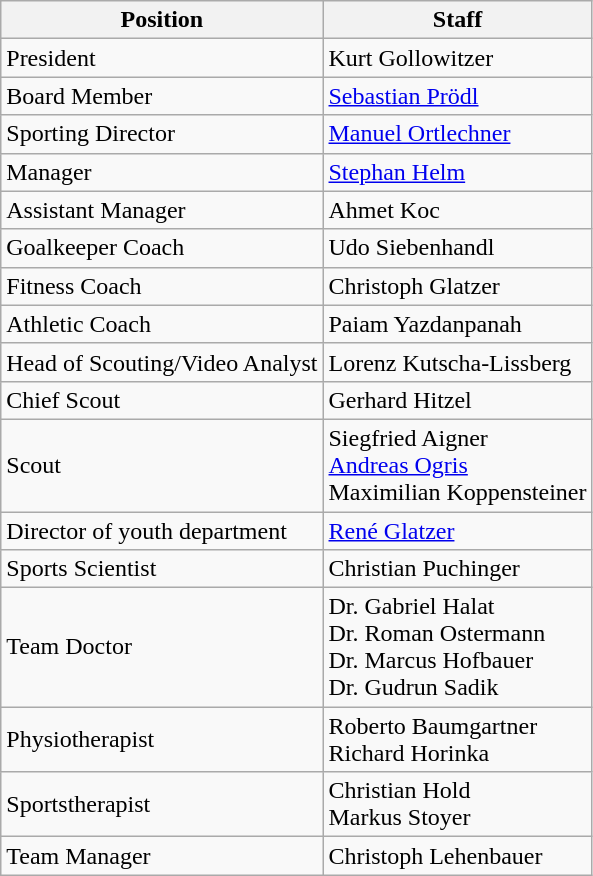<table class="wikitable">
<tr>
<th>Position</th>
<th>Staff</th>
</tr>
<tr>
<td>President</td>
<td> Kurt Gollowitzer</td>
</tr>
<tr>
<td>Board Member</td>
<td> <a href='#'>Sebastian Prödl</a></td>
</tr>
<tr>
<td>Sporting Director</td>
<td> <a href='#'>Manuel Ortlechner</a></td>
</tr>
<tr>
<td>Manager</td>
<td> <a href='#'>Stephan Helm</a></td>
</tr>
<tr>
<td>Assistant Manager</td>
<td> Ahmet Koc</td>
</tr>
<tr>
<td>Goalkeeper Coach</td>
<td> Udo Siebenhandl</td>
</tr>
<tr>
<td>Fitness Coach</td>
<td> Christoph Glatzer</td>
</tr>
<tr>
<td>Athletic Coach</td>
<td> Paiam Yazdanpanah</td>
</tr>
<tr>
<td>Head of Scouting/Video Analyst</td>
<td> Lorenz Kutscha-Lissberg</td>
</tr>
<tr>
<td>Chief Scout</td>
<td> Gerhard Hitzel</td>
</tr>
<tr>
<td>Scout</td>
<td> Siegfried Aigner <br>   <a href='#'>Andreas Ogris</a> <br>  Maximilian Koppensteiner</td>
</tr>
<tr>
<td>Director of youth department</td>
<td> <a href='#'>René Glatzer</a></td>
</tr>
<tr>
<td>Sports Scientist</td>
<td> Christian Puchinger</td>
</tr>
<tr>
<td>Team Doctor</td>
<td> Dr. Gabriel Halat <br>  Dr. Roman Ostermann  <br>  Dr. Marcus Hofbauer <br>  Dr. Gudrun Sadik</td>
</tr>
<tr>
<td>Physiotherapist</td>
<td> Roberto Baumgartner <br>  Richard Horinka</td>
</tr>
<tr>
<td>Sportstherapist</td>
<td> Christian Hold  <br>  Markus Stoyer</td>
</tr>
<tr>
<td>Team Manager</td>
<td> Christoph Lehenbauer</td>
</tr>
</table>
